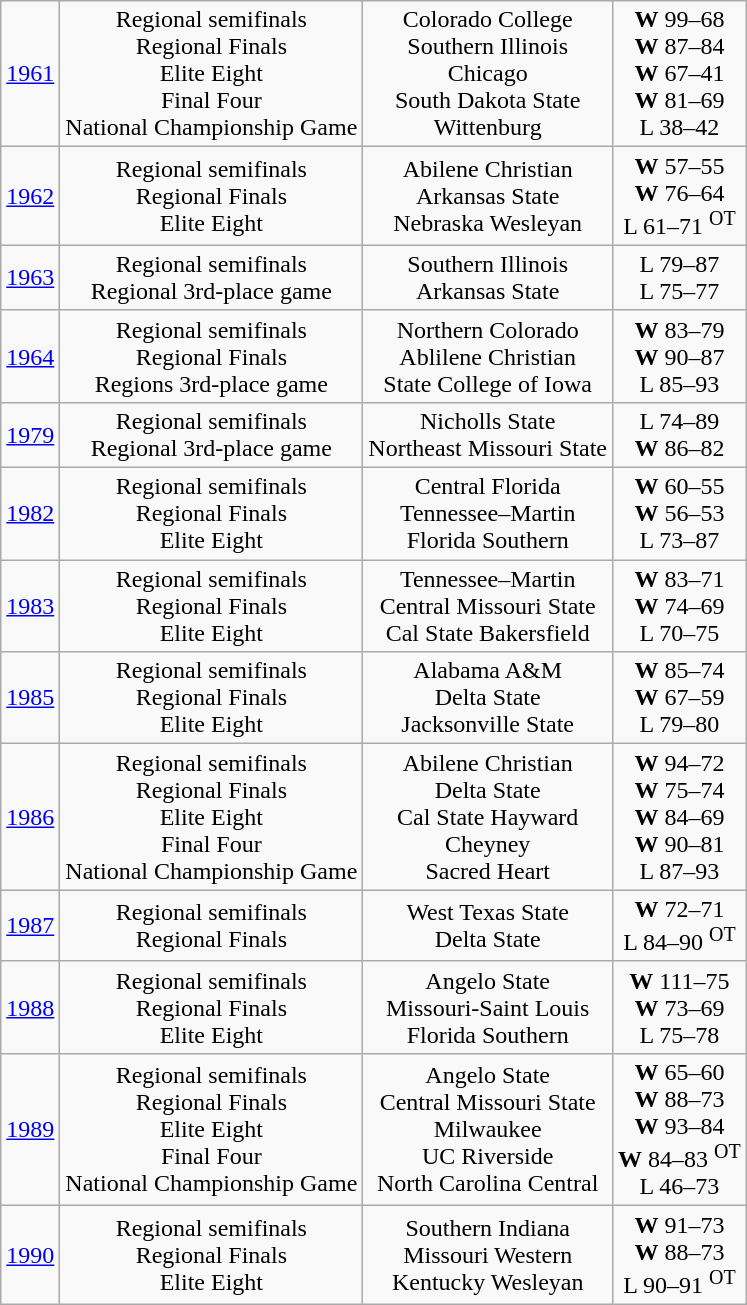<table class="wikitable">
<tr align="center">
<td><a href='#'>1961</a></td>
<td>Regional semifinals<br>Regional Finals<br>Elite Eight<br>Final Four<br>National Championship Game</td>
<td>Colorado College<br>Southern Illinois<br>Chicago<br>South Dakota State<br>Wittenburg</td>
<td><strong>W</strong> 99–68<br><strong>W</strong> 87–84<br><strong>W</strong> 67–41<br><strong>W</strong> 81–69<br>L 38–42</td>
</tr>
<tr align="center">
<td><a href='#'>1962</a></td>
<td>Regional semifinals<br>Regional Finals<br>Elite Eight</td>
<td>Abilene Christian<br>Arkansas State<br>Nebraska Wesleyan</td>
<td><strong>W</strong> 57–55<br><strong>W</strong> 76–64<br>L 61–71 <sup>OT</sup></td>
</tr>
<tr align="center">
<td><a href='#'>1963</a></td>
<td>Regional semifinals<br>Regional 3rd-place game</td>
<td>Southern Illinois<br>Arkansas State</td>
<td>L 79–87<br>L 75–77</td>
</tr>
<tr align="center">
<td><a href='#'>1964</a></td>
<td>Regional semifinals<br>Regional Finals<br>Regions 3rd-place game</td>
<td>Northern Colorado<br>Ablilene Christian<br>State College of Iowa</td>
<td><strong>W</strong> 83–79<br><strong>W</strong> 90–87<br>L 85–93</td>
</tr>
<tr align="center">
<td><a href='#'>1979</a></td>
<td>Regional semifinals<br>Regional 3rd-place game</td>
<td>Nicholls State<br>Northeast Missouri State</td>
<td>L 74–89<br><strong>W</strong> 86–82</td>
</tr>
<tr align="center">
<td><a href='#'>1982</a></td>
<td>Regional semifinals<br>Regional Finals<br>Elite Eight</td>
<td>Central Florida<br>Tennessee–Martin<br>Florida Southern</td>
<td><strong>W</strong> 60–55<br><strong>W</strong> 56–53<br>L 73–87</td>
</tr>
<tr align="center">
<td><a href='#'>1983</a></td>
<td>Regional semifinals<br>Regional Finals<br>Elite Eight</td>
<td>Tennessee–Martin<br>Central Missouri State<br>Cal State Bakersfield</td>
<td><strong>W</strong> 83–71<br><strong>W</strong> 74–69<br>L 70–75</td>
</tr>
<tr align="center">
<td><a href='#'>1985</a></td>
<td>Regional semifinals<br>Regional Finals<br>Elite Eight</td>
<td>Alabama A&M<br>Delta State<br>Jacksonville State</td>
<td><strong>W</strong> 85–74<br><strong>W</strong> 67–59<br>L 79–80</td>
</tr>
<tr align="center">
<td><a href='#'>1986</a></td>
<td>Regional semifinals<br>Regional Finals<br>Elite Eight<br>Final Four<br>National Championship Game</td>
<td>Abilene Christian<br>Delta State<br>Cal State Hayward<br>Cheyney<br>Sacred Heart</td>
<td><strong>W</strong> 94–72<br><strong>W</strong> 75–74<br><strong>W</strong> 84–69<br><strong>W</strong> 90–81<br>L 87–93</td>
</tr>
<tr align="center">
<td><a href='#'>1987</a></td>
<td>Regional semifinals<br>Regional Finals</td>
<td>West Texas State<br>Delta State</td>
<td><strong>W</strong> 72–71<br>L 84–90 <sup>OT</sup></td>
</tr>
<tr align="center">
<td><a href='#'>1988</a></td>
<td>Regional semifinals<br>Regional Finals<br>Elite Eight</td>
<td>Angelo State<br>Missouri-Saint Louis<br>Florida Southern</td>
<td><strong>W</strong> 111–75<br><strong>W</strong> 73–69<br>L 75–78</td>
</tr>
<tr align="center">
<td><a href='#'>1989</a></td>
<td>Regional semifinals<br>Regional Finals<br>Elite Eight<br>Final Four<br>National Championship Game</td>
<td>Angelo State<br>Central Missouri State<br>Milwaukee<br>UC Riverside<br>North Carolina Central</td>
<td><strong>W</strong> 65–60<br><strong>W</strong> 88–73<br><strong>W</strong> 93–84<br><strong>W</strong> 84–83 <sup>OT</sup><br>L 46–73</td>
</tr>
<tr align="center">
<td><a href='#'>1990</a></td>
<td>Regional semifinals<br>Regional Finals<br>Elite Eight</td>
<td>Southern Indiana<br>Missouri Western<br>Kentucky Wesleyan</td>
<td><strong>W</strong> 91–73<br><strong>W</strong> 88–73<br>L 90–91 <sup>OT</sup></td>
</tr>
</table>
